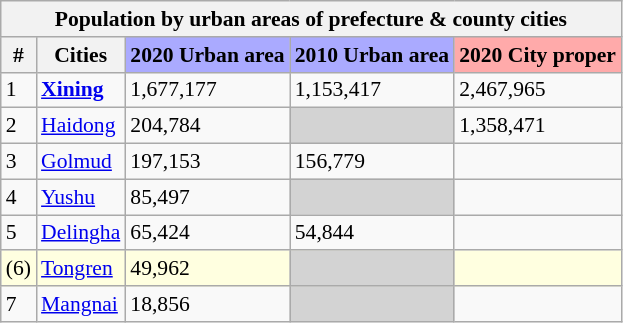<table class="wikitable sortable collapsible" style="font-size:90%;">
<tr>
<th colspan=5>Population by urban areas of prefecture & county cities</th>
</tr>
<tr>
<th>#</th>
<th>Cities</th>
<th style="background-color: #aaaaff;">2020 Urban area</th>
<th style="background-color: #aaaaff;">2010 Urban area</th>
<th style="background-color: #ffaaaa;">2020 City proper</th>
</tr>
<tr>
<td>1</td>
<td><strong><a href='#'>Xining</a></strong></td>
<td>1,677,177</td>
<td>1,153,417</td>
<td>2,467,965</td>
</tr>
<tr>
<td>2</td>
<td><a href='#'>Haidong</a></td>
<td>204,784</td>
<td bgcolor="lightgrey"></td>
<td>1,358,471</td>
</tr>
<tr>
<td>3</td>
<td><a href='#'>Golmud</a></td>
<td>197,153</td>
<td>156,779</td>
<td></td>
</tr>
<tr>
<td>4</td>
<td><a href='#'>Yushu</a></td>
<td>85,497</td>
<td bgcolor="lightgrey"></td>
<td></td>
</tr>
<tr>
<td>5</td>
<td><a href='#'>Delingha</a></td>
<td>65,424</td>
<td>54,844</td>
<td></td>
</tr>
<tr bgcolor="lightyellow">
<td>(6)</td>
<td><a href='#'>Tongren</a></td>
<td>49,962</td>
<td bgcolor="lightgrey"></td>
<td></td>
</tr>
<tr>
<td>7</td>
<td><a href='#'>Mangnai</a></td>
<td>18,856</td>
<td bgcolor="lightgrey"></td>
<td></td>
</tr>
</table>
